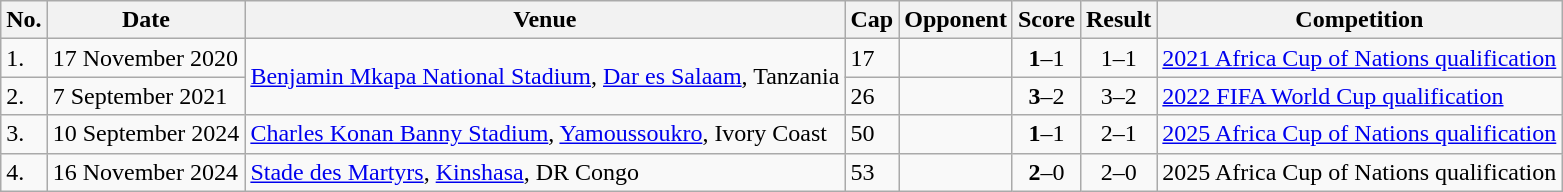<table class="wikitable">
<tr>
<th>No.</th>
<th>Date</th>
<th>Venue</th>
<th>Cap</th>
<th>Opponent</th>
<th>Score</th>
<th>Result</th>
<th>Competition</th>
</tr>
<tr>
<td>1.</td>
<td>17 November 2020</td>
<td rowspan=2><a href='#'>Benjamin Mkapa National Stadium</a>, <a href='#'>Dar es Salaam</a>, Tanzania</td>
<td>17</td>
<td></td>
<td align=center><strong>1</strong>–1</td>
<td align=center>1–1</td>
<td><a href='#'>2021 Africa Cup of Nations qualification</a></td>
</tr>
<tr>
<td>2.</td>
<td>7 September 2021</td>
<td>26</td>
<td></td>
<td align=center><strong>3</strong>–2</td>
<td align=center>3–2</td>
<td><a href='#'>2022 FIFA World Cup qualification</a></td>
</tr>
<tr>
<td>3.</td>
<td>10 September 2024</td>
<td><a href='#'>Charles Konan Banny Stadium</a>, <a href='#'>Yamoussoukro</a>, Ivory Coast</td>
<td>50</td>
<td></td>
<td align=center><strong>1</strong>–1</td>
<td align=center>2–1</td>
<td><a href='#'>2025 Africa Cup of Nations qualification</a></td>
</tr>
<tr>
<td>4.</td>
<td>16 November 2024</td>
<td><a href='#'>Stade des Martyrs</a>, <a href='#'>Kinshasa</a>, DR Congo</td>
<td>53</td>
<td></td>
<td align=center><strong>2</strong>–0</td>
<td align=center>2–0</td>
<td>2025 Africa Cup of Nations qualification</td>
</tr>
</table>
